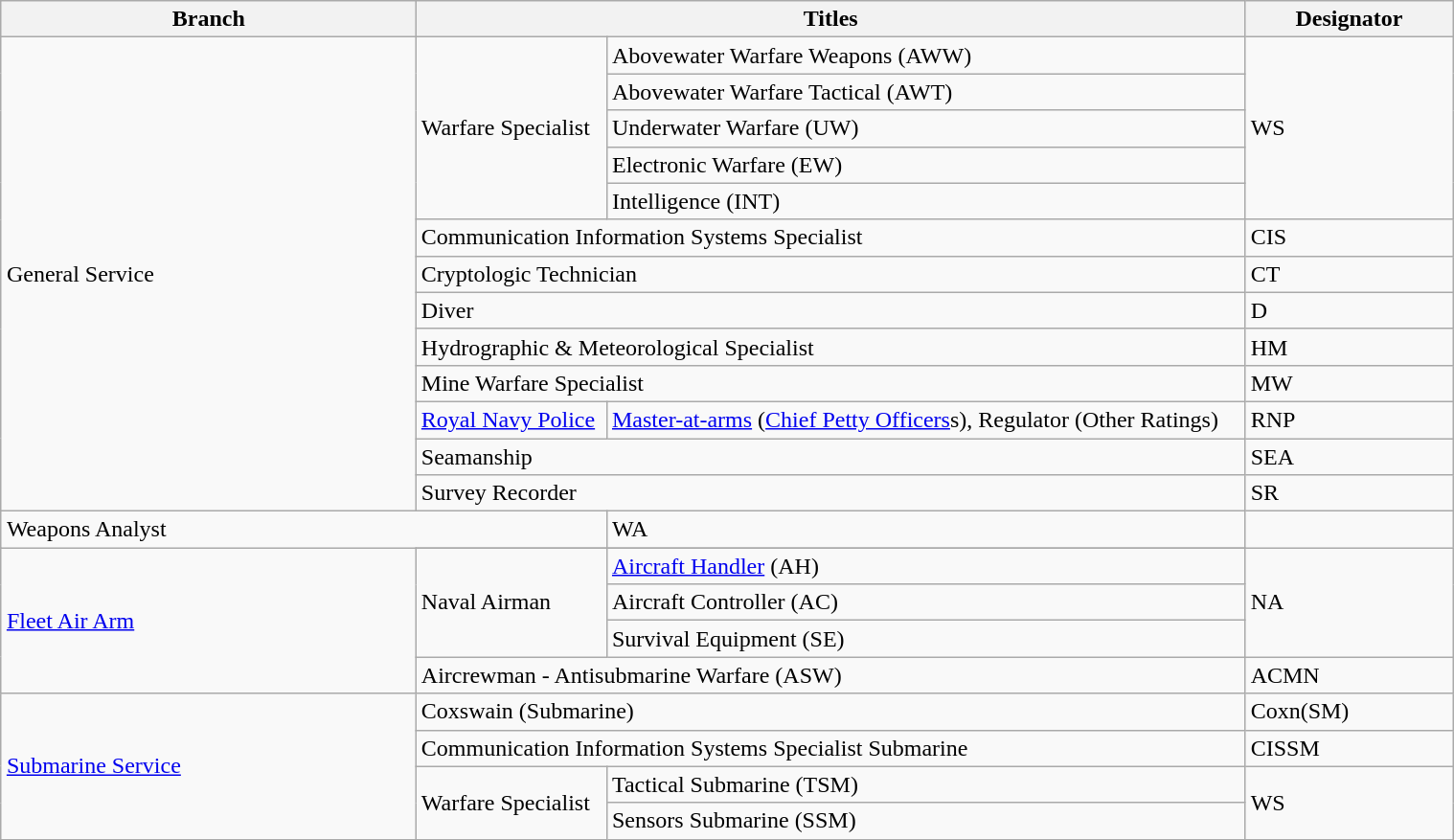<table class="wikitable" style="width:80%; margin:auto;">
<tr>
<th style="width:20%">Branch</th>
<th style="width:40%" colspan="2">Titles</th>
<th style="width:10%">Designator</th>
</tr>
<tr>
<td rowspan="13">General Service</td>
<td rowspan="5">Warfare Specialist</td>
<td>Abovewater Warfare Weapons (AWW)</td>
<td rowspan="5">WS</td>
</tr>
<tr>
<td>Abovewater Warfare Tactical (AWT)</td>
</tr>
<tr>
<td>Underwater Warfare (UW)</td>
</tr>
<tr>
<td>Electronic Warfare (EW)</td>
</tr>
<tr>
<td>Intelligence (INT)</td>
</tr>
<tr>
<td colspan="2">Communication Information Systems Specialist</td>
<td>CIS</td>
</tr>
<tr>
<td colspan="2">Cryptologic Technician</td>
<td>CT</td>
</tr>
<tr>
<td colspan="2">Diver</td>
<td>D</td>
</tr>
<tr>
<td colspan="2">Hydrographic & Meteorological Specialist</td>
<td>HM</td>
</tr>
<tr>
<td colspan="2">Mine Warfare Specialist</td>
<td>MW</td>
</tr>
<tr>
<td><a href='#'>Royal Navy Police</a></td>
<td><a href='#'>Master-at-arms</a> (<a href='#'>Chief Petty Officers</a>s), Regulator (Other Ratings)</td>
<td>RNP</td>
</tr>
<tr>
<td colspan="2">Seamanship</td>
<td>SEA</td>
</tr>
<tr>
<td colspan="2">Survey Recorder</td>
<td>SR</td>
</tr>
<tr>
<td colspan="2">Weapons Analyst</td>
<td>WA</td>
</tr>
<tr>
<td rowspan="5"><a href='#'>Fleet Air Arm</a></td>
</tr>
<tr>
<td rowspan="3">Naval Airman</td>
<td><a href='#'>Aircraft Handler</a> (AH)</td>
<td rowspan="3">NA</td>
</tr>
<tr>
<td>Aircraft Controller (AC)</td>
</tr>
<tr>
<td>Survival Equipment (SE)</td>
</tr>
<tr>
<td colspan="2">Aircrewman - Antisubmarine Warfare (ASW)</td>
<td>ACMN</td>
</tr>
<tr>
<td rowspan="4"><a href='#'>Submarine Service</a></td>
<td colspan="2">Coxswain (Submarine)</td>
<td>Coxn(SM)</td>
</tr>
<tr>
<td colspan="2">Communication Information Systems Specialist Submarine</td>
<td>CISSM</td>
</tr>
<tr>
<td rowspan="2">Warfare Specialist</td>
<td>Tactical Submarine (TSM)</td>
<td rowspan="2">WS</td>
</tr>
<tr>
<td>Sensors Submarine (SSM)</td>
</tr>
</table>
